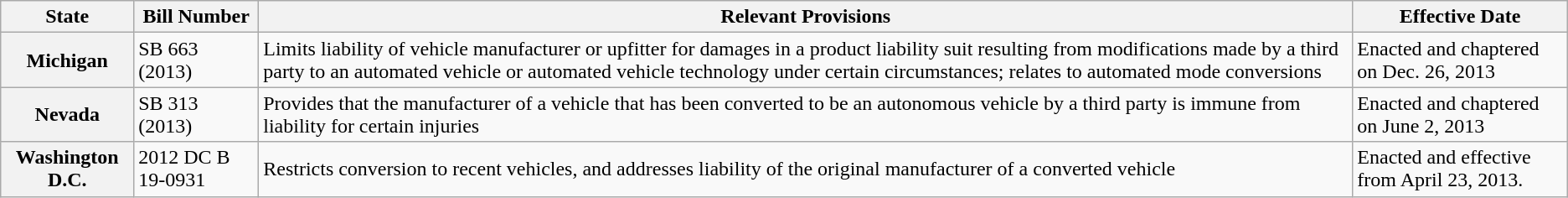<table class="wikitable">
<tr>
<th>State</th>
<th>Bill Number</th>
<th>Relevant Provisions</th>
<th>Effective Date</th>
</tr>
<tr>
<th>Michigan</th>
<td>SB 663 (2013)</td>
<td>Limits liability of vehicle manufacturer or upfitter for damages in a product liability suit resulting from modifications made by a third party to an automated vehicle or automated vehicle technology under certain circumstances; relates to automated mode conversions</td>
<td>Enacted and chaptered on Dec. 26, 2013</td>
</tr>
<tr>
<th>Nevada</th>
<td>SB 313 (2013)</td>
<td>Provides that the manufacturer of a vehicle that has been converted to be an autonomous vehicle by a third party is immune from liability for certain injuries</td>
<td>Enacted and chaptered on June 2, 2013</td>
</tr>
<tr>
<th>Washington D.C.</th>
<td>2012 DC B 19-0931</td>
<td>Restricts conversion to recent vehicles, and addresses liability of the original manufacturer of a converted vehicle</td>
<td>Enacted and effective from April 23, 2013.</td>
</tr>
</table>
